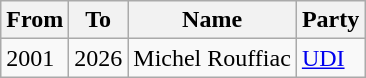<table class="wikitable">
<tr>
<th>From</th>
<th>To</th>
<th>Name</th>
<th>Party</th>
</tr>
<tr>
<td>2001</td>
<td>2026</td>
<td>Michel Rouffiac</td>
<td><a href='#'>UDI</a></td>
</tr>
</table>
